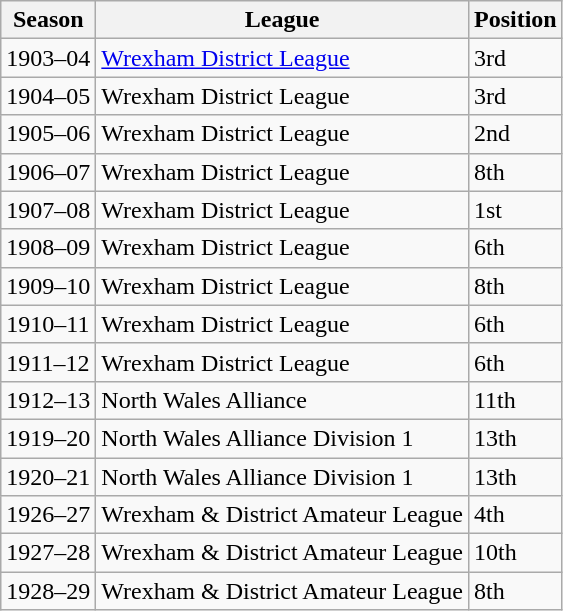<table class="wikitable">
<tr>
<th>Season</th>
<th>League</th>
<th>Position</th>
</tr>
<tr>
<td>1903–04</td>
<td><a href='#'>Wrexham District League</a></td>
<td>3rd</td>
</tr>
<tr>
<td>1904–05</td>
<td>Wrexham District League</td>
<td>3rd</td>
</tr>
<tr>
<td>1905–06</td>
<td>Wrexham District League</td>
<td>2nd</td>
</tr>
<tr>
<td>1906–07</td>
<td>Wrexham District League</td>
<td>8th</td>
</tr>
<tr>
<td>1907–08</td>
<td>Wrexham District League</td>
<td>1st</td>
</tr>
<tr>
<td>1908–09</td>
<td>Wrexham District League</td>
<td>6th</td>
</tr>
<tr>
<td>1909–10</td>
<td>Wrexham District League</td>
<td>8th</td>
</tr>
<tr>
<td>1910–11</td>
<td>Wrexham District League</td>
<td>6th</td>
</tr>
<tr>
<td>1911–12</td>
<td>Wrexham District League</td>
<td>6th</td>
</tr>
<tr>
<td>1912–13</td>
<td>North Wales Alliance</td>
<td>11th</td>
</tr>
<tr>
<td>1919–20</td>
<td>North Wales Alliance Division 1</td>
<td>13th</td>
</tr>
<tr>
<td>1920–21</td>
<td>North Wales Alliance Division 1</td>
<td>13th</td>
</tr>
<tr>
<td>1926–27</td>
<td>Wrexham & District Amateur League</td>
<td>4th</td>
</tr>
<tr>
<td>1927–28</td>
<td>Wrexham & District Amateur League</td>
<td>10th</td>
</tr>
<tr>
<td>1928–29</td>
<td>Wrexham & District Amateur League</td>
<td>8th</td>
</tr>
</table>
